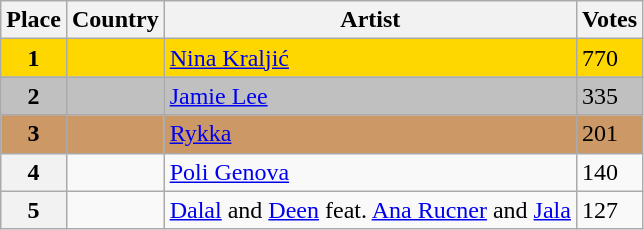<table class="wikitable plainrowheaders">
<tr>
<th scope="col">Place</th>
<th scope="col">Country</th>
<th scope="col">Artist</th>
<th scope="col">Votes</th>
</tr>
<tr style="background:gold;">
<th scope="row" style="background:gold;">1</th>
<td></td>
<td><a href='#'>Nina Kraljić</a></td>
<td>770</td>
</tr>
<tr style="background:silver;">
<th scope="row" style="background:silver;">2</th>
<td></td>
<td><a href='#'>Jamie Lee</a></td>
<td>335</td>
</tr>
<tr style="background:#c96;">
<th scope="row" style="background:#c96;">3</th>
<td></td>
<td><a href='#'>Rykka</a></td>
<td>201</td>
</tr>
<tr>
<th scope="row">4</th>
<td></td>
<td><a href='#'>Poli Genova</a></td>
<td>140</td>
</tr>
<tr>
<th scope="row">5</th>
<td></td>
<td><a href='#'>Dalal</a> and <a href='#'>Deen</a> feat. <a href='#'>Ana Rucner</a> and <a href='#'>Jala</a></td>
<td>127</td>
</tr>
</table>
